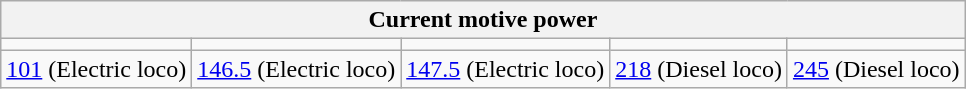<table class="wikitable">
<tr>
<th colspan="5">Current motive power</th>
</tr>
<tr>
<td></td>
<td></td>
<td></td>
<td></td>
<td></td>
</tr>
<tr>
<td><a href='#'>101</a> (Electric loco)</td>
<td><a href='#'>146.5</a> (Electric loco)</td>
<td><a href='#'>147.5</a> (Electric loco)</td>
<td><a href='#'>218</a> (Diesel loco)</td>
<td><a href='#'>245</a> (Diesel loco)</td>
</tr>
</table>
